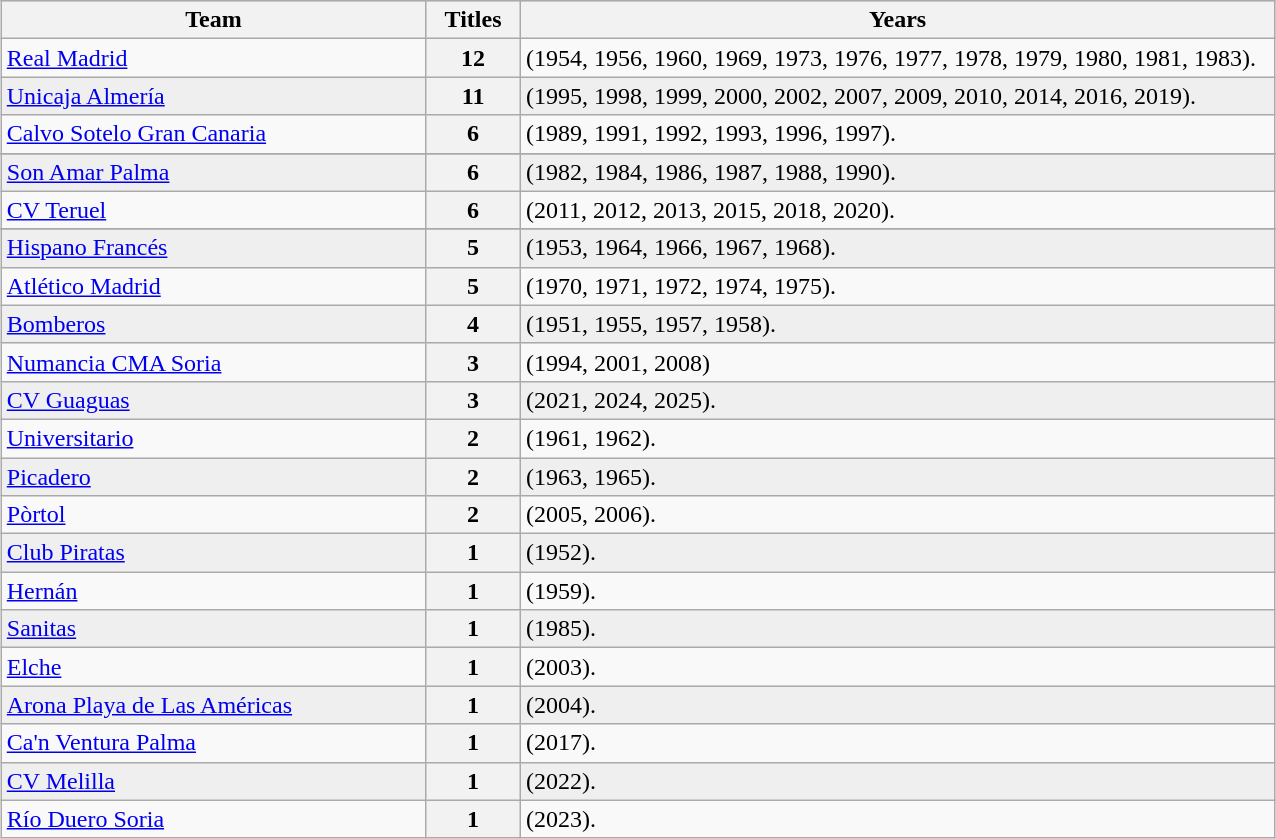<table class="wikitable" width=850 style="margin: 1em auto;">
<tr bgcolor=#CCCCCC>
<th width="250">Team</th>
<th width="50">Titles</th>
<th width="450">Years</th>
</tr>
<tr>
<td align=left> <a href='#'>Real Madrid</a></td>
<th align=center>12</th>
<td>(1954, 1956, 1960, 1969, 1973, 1976, 1977, 1978, 1979, 1980, 1981, 1983).</td>
</tr>
<tr bgcolor=#EFEFEF>
<td align=left> <a href='#'>Unicaja Almería</a></td>
<th align=center>11</th>
<td>(1995, 1998, 1999, 2000, 2002, 2007, 2009, 2010, 2014, 2016, 2019).</td>
</tr>
<tr>
<td align=left> <a href='#'>Calvo Sotelo Gran Canaria</a></td>
<th align=center>6</th>
<td>(1989, 1991, 1992, 1993, 1996, 1997).</td>
</tr>
<tr>
</tr>
<tr bgcolor=#EFEFEF>
<td align=left> <a href='#'>Son Amar Palma</a></td>
<th align=center>6</th>
<td>(1982, 1984, 1986, 1987, 1988, 1990).</td>
</tr>
<tr>
<td align=left> <a href='#'>CV Teruel</a></td>
<th align=center>6</th>
<td>(2011, 2012, 2013, 2015, 2018, 2020).</td>
</tr>
<tr>
</tr>
<tr bgcolor=#EFEFEF>
<td align=left> <a href='#'>Hispano Francés</a></td>
<th align=center>5</th>
<td>(1953, 1964, 1966, 1967, 1968).</td>
</tr>
<tr>
<td align=left> <a href='#'>Atlético Madrid</a></td>
<th align=center>5</th>
<td>(1970, 1971, 1972, 1974, 1975).</td>
</tr>
<tr bgcolor=#EFEFEF>
<td align=left> <a href='#'>Bomberos</a></td>
<th align=center>4</th>
<td>(1951, 1955, 1957, 1958).</td>
</tr>
<tr>
<td align=left> <a href='#'>Numancia CMA Soria</a></td>
<th align=center>3</th>
<td>(1994, 2001, 2008)</td>
</tr>
<tr bgcolor=#EFEFEF>
<td align=left> <a href='#'>CV Guaguas</a></td>
<th align=center>3</th>
<td>(2021, 2024, 2025).</td>
</tr>
<tr>
<td align=left> <a href='#'>Universitario</a></td>
<th align=center>2</th>
<td>(1961, 1962).</td>
</tr>
<tr bgcolor=#EFEFEF>
<td align=left> <a href='#'>Picadero</a></td>
<th align=center>2</th>
<td>(1963, 1965).</td>
</tr>
<tr>
<td align=left> <a href='#'>Pòrtol</a></td>
<th align=center>2</th>
<td>(2005, 2006).</td>
</tr>
<tr bgcolor=#EFEFEF>
<td align=left> <a href='#'>Club Piratas</a></td>
<th align=center>1</th>
<td>(1952).</td>
</tr>
<tr>
<td align=left> <a href='#'>Hernán</a></td>
<th align=center>1</th>
<td>(1959).</td>
</tr>
<tr bgcolor=#EFEFEF>
<td align=left> <a href='#'>Sanitas</a></td>
<th align=center>1</th>
<td>(1985).</td>
</tr>
<tr>
<td align=left> <a href='#'>Elche</a></td>
<th align=center>1</th>
<td>(2003).</td>
</tr>
<tr bgcolor=#EFEFEF>
<td align=left> <a href='#'>Arona Playa de Las Américas</a></td>
<th align=center>1</th>
<td>(2004).</td>
</tr>
<tr>
<td align=left> <a href='#'>Ca'n Ventura Palma</a></td>
<th align=center>1</th>
<td>(2017).</td>
</tr>
<tr bgcolor=#EFEFEF>
<td align=left> <a href='#'>CV Melilla</a></td>
<th align=center>1</th>
<td>(2022).</td>
</tr>
<tr>
<td align=left> <a href='#'>Río Duero Soria</a></td>
<th align=center>1</th>
<td>(2023).</td>
</tr>
</table>
